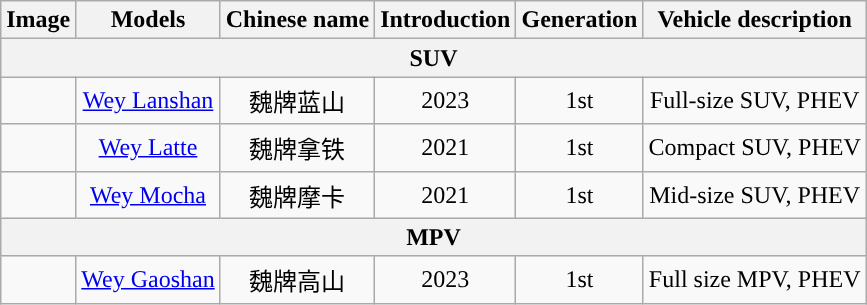<table class="wikitable sortable" style="text-align: center;">
<tr>
<th class="unsortable">Image</th>
<th>Models</th>
<th>Chinese name</th>
<th>Introduction</th>
<th class="unsortable">Generation</th>
<th>Vehicle description</th>
</tr>
<tr>
<th colspan="6">SUV</th>
</tr>
<tr>
<td></td>
<td><a href='#'>Wey Lanshan</a></td>
<td>魏牌蓝山</td>
<td>2023</td>
<td>1st</td>
<td>Full-size SUV, PHEV</td>
</tr>
<tr>
<td></td>
<td><a href='#'>Wey Latte</a></td>
<td>魏牌拿铁</td>
<td>2021</td>
<td>1st</td>
<td>Compact SUV, PHEV</td>
</tr>
<tr>
<td></td>
<td><a href='#'>Wey Mocha</a></td>
<td>魏牌摩卡</td>
<td>2021</td>
<td>1st</td>
<td>Mid-size SUV, PHEV</td>
</tr>
<tr>
<th colspan="6">MPV</th>
</tr>
<tr>
<td></td>
<td><a href='#'>Wey Gaoshan</a></td>
<td>魏牌高山</td>
<td>2023</td>
<td>1st</td>
<td>Full size MPV, PHEV</td>
</tr>
</table>
